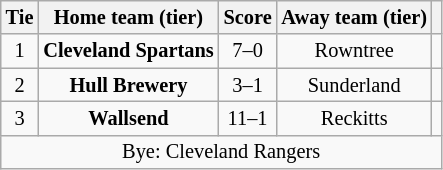<table class="wikitable" style="text-align:center; font-size:85%">
<tr>
<th>Tie</th>
<th>Home team (tier)</th>
<th>Score</th>
<th>Away team (tier)</th>
<th></th>
</tr>
<tr>
<td align="center">1</td>
<td><strong>Cleveland Spartans</strong></td>
<td align="center">7–0</td>
<td>Rowntree</td>
<td></td>
</tr>
<tr>
<td align="center">2</td>
<td><strong>Hull Brewery</strong></td>
<td align="center">3–1</td>
<td>Sunderland</td>
<td></td>
</tr>
<tr>
<td align="center">3</td>
<td><strong>Wallsend</strong></td>
<td align="center">11–1</td>
<td>Reckitts</td>
<td></td>
</tr>
<tr>
<td colspan="5" align="center">Bye: Cleveland Rangers</td>
</tr>
</table>
